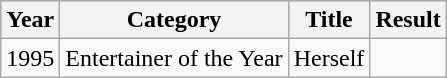<table class="wikitable">
<tr>
<th>Year</th>
<th>Category</th>
<th>Title</th>
<th>Result</th>
</tr>
<tr>
<td>1995</td>
<td>Entertainer of the Year</td>
<td>Herself</td>
<td></td>
</tr>
</table>
